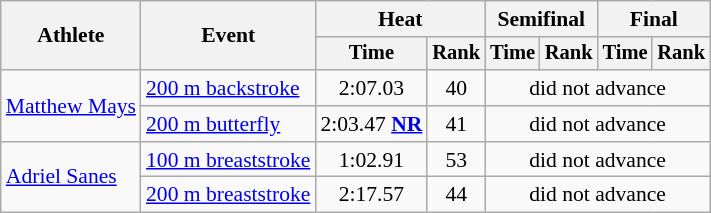<table class="wikitable" style="text-align:center; font-size:90%">
<tr>
<th rowspan="2">Athlete</th>
<th rowspan="2">Event</th>
<th colspan="2">Heat</th>
<th colspan="2">Semifinal</th>
<th colspan="2">Final</th>
</tr>
<tr style="font-size:95%">
<th>Time</th>
<th>Rank</th>
<th>Time</th>
<th>Rank</th>
<th>Time</th>
<th>Rank</th>
</tr>
<tr>
<td align=left rowspan=2><a href='#'>Matthew Mays</a></td>
<td align=left><a href='#'>200 m backstroke</a></td>
<td>2:07.03</td>
<td>40</td>
<td colspan=4>did not advance</td>
</tr>
<tr>
<td align=left><a href='#'>200 m butterfly</a></td>
<td>2:03.47 <strong><a href='#'>NR</a></strong></td>
<td>41</td>
<td colspan=4>did not advance</td>
</tr>
<tr>
<td align=left rowspan=2><a href='#'>Adriel Sanes</a></td>
<td align=left><a href='#'>100 m breaststroke</a></td>
<td>1:02.91</td>
<td>53</td>
<td colspan=4>did not advance</td>
</tr>
<tr>
<td align=left><a href='#'>200 m breaststroke</a></td>
<td>2:17.57</td>
<td>44</td>
<td colspan=4>did not advance</td>
</tr>
</table>
